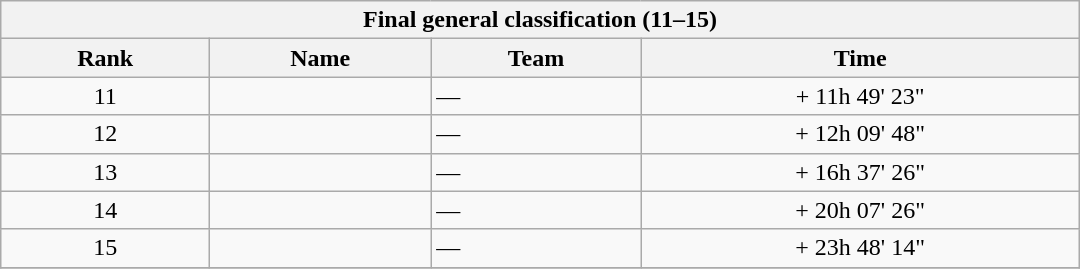<table class="collapsible collapsed wikitable" style="width:45em;margin-top:0;">
<tr>
<th colspan=4>Final general classification (11–15)</th>
</tr>
<tr>
<th>Rank</th>
<th>Name</th>
<th>Team</th>
<th>Time</th>
</tr>
<tr>
<td style="text-align:center;">11</td>
<td></td>
<td>—</td>
<td align=center>+ 11h 49' 23"</td>
</tr>
<tr>
<td style="text-align:center;">12</td>
<td></td>
<td>—</td>
<td align=center>+ 12h 09' 48"</td>
</tr>
<tr>
<td style="text-align:center;">13</td>
<td></td>
<td>—</td>
<td align=center>+ 16h 37' 26"</td>
</tr>
<tr>
<td style="text-align:center;">14</td>
<td></td>
<td>—</td>
<td align=center>+ 20h 07' 26"</td>
</tr>
<tr>
<td style="text-align:center;">15</td>
<td></td>
<td>—</td>
<td align=center>+ 23h 48' 14"</td>
</tr>
<tr>
</tr>
</table>
